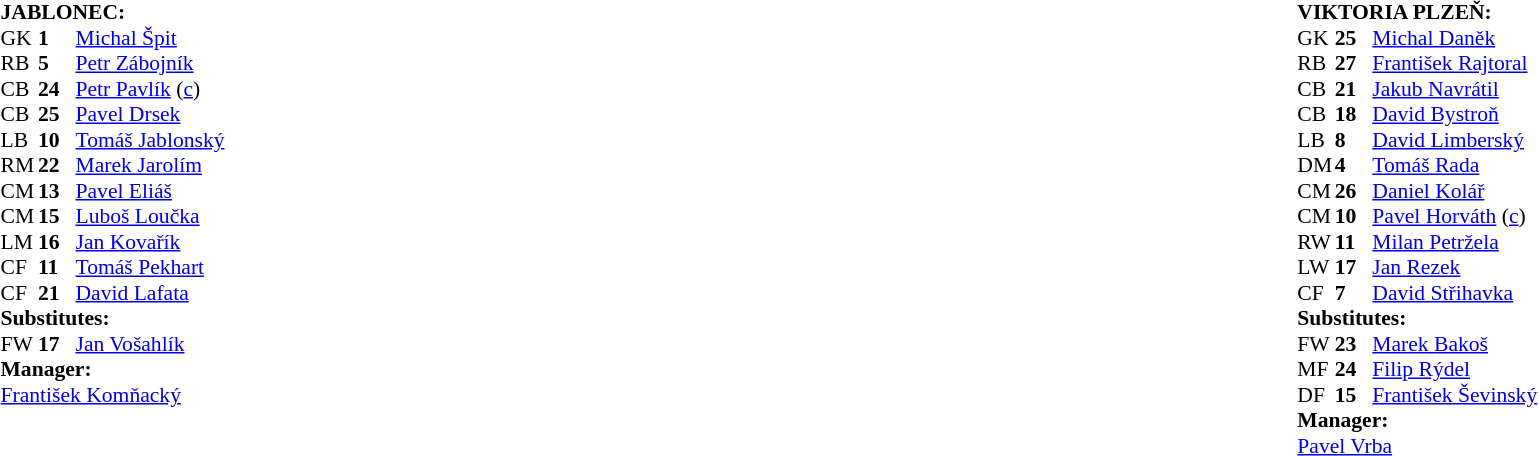<table width="100%">
<tr>
<td valign="top" width="50%"><br><table style="font-size: 90%" cellspacing="0" cellpadding="0">
<tr>
<td colspan="4"><strong>JABLONEC:</strong></td>
</tr>
<tr>
<th width="25"></th>
<th width="25"></th>
</tr>
<tr>
<td>GK</td>
<td><strong>1</strong></td>
<td> <a href='#'>Michal Špit</a></td>
</tr>
<tr>
<td>RB</td>
<td><strong>5</strong></td>
<td> <a href='#'>Petr Zábojník</a></td>
<td></td>
</tr>
<tr>
<td>CB</td>
<td><strong>24</strong></td>
<td> <a href='#'>Petr Pavlík</a> (<a href='#'>c</a>)</td>
<td></td>
</tr>
<tr>
<td>CB</td>
<td><strong>25</strong></td>
<td> <a href='#'>Pavel Drsek</a></td>
</tr>
<tr>
<td>LB</td>
<td><strong>10</strong></td>
<td> <a href='#'>Tomáš Jablonský</a></td>
</tr>
<tr>
<td>RM</td>
<td><strong>22</strong></td>
<td> <a href='#'>Marek Jarolím</a></td>
</tr>
<tr>
<td>CM</td>
<td><strong>13</strong></td>
<td> <a href='#'>Pavel Eliáš</a></td>
<td></td>
<td></td>
</tr>
<tr>
<td>CM</td>
<td><strong>15</strong></td>
<td> <a href='#'>Luboš Loučka</a></td>
</tr>
<tr>
<td>LM</td>
<td><strong>16</strong></td>
<td> <a href='#'>Jan Kovařík</a></td>
</tr>
<tr>
<td>CF</td>
<td><strong>11</strong></td>
<td> <a href='#'>Tomáš Pekhart</a></td>
</tr>
<tr>
<td>CF</td>
<td><strong>21</strong></td>
<td> <a href='#'>David Lafata</a></td>
<td></td>
</tr>
<tr>
<td colspan=4><strong>Substitutes:</strong></td>
</tr>
<tr>
<td>FW</td>
<td><strong>17</strong></td>
<td> <a href='#'>Jan Vošahlík</a></td>
<td></td>
<td></td>
</tr>
<tr>
<td></td>
</tr>
<tr>
<td></td>
</tr>
<tr>
<td colspan=4><strong>Manager:</strong></td>
</tr>
<tr>
<td colspan="4"> <a href='#'>František Komňacký</a></td>
</tr>
</table>
</td>
<td valign="top" width="50%"><br><table style="font-size: 90%" cellspacing="0" cellpadding="0" align="center">
<tr>
<td colspan="4"><strong>VIKTORIA PLZEŇ:</strong></td>
</tr>
<tr>
<th width="25"></th>
<th width="25"></th>
</tr>
<tr>
<td>GK</td>
<td><strong>25</strong></td>
<td> <a href='#'>Michal Daněk</a></td>
</tr>
<tr>
<td>RB</td>
<td><strong>27</strong></td>
<td> <a href='#'>František Rajtoral</a></td>
</tr>
<tr>
<td>CB</td>
<td><strong>21</strong></td>
<td> <a href='#'>Jakub Navrátil</a></td>
</tr>
<tr>
<td>CB</td>
<td><strong>18</strong></td>
<td> <a href='#'>David Bystroň</a></td>
</tr>
<tr>
<td>LB</td>
<td><strong>8</strong></td>
<td> <a href='#'>David Limberský</a></td>
<td></td>
</tr>
<tr>
<td>DM</td>
<td><strong>4</strong></td>
<td> <a href='#'>Tomáš Rada</a></td>
<td></td>
</tr>
<tr>
<td>CM</td>
<td><strong>26</strong></td>
<td> <a href='#'>Daniel Kolář</a></td>
<td></td>
<td></td>
</tr>
<tr>
<td>CM</td>
<td><strong>10</strong></td>
<td> <a href='#'>Pavel Horváth</a> (<a href='#'>c</a>)</td>
</tr>
<tr>
<td>RW</td>
<td><strong>11</strong></td>
<td> <a href='#'>Milan Petržela</a></td>
<td></td>
<td></td>
</tr>
<tr>
<td>LW</td>
<td><strong>17</strong></td>
<td> <a href='#'>Jan Rezek</a></td>
</tr>
<tr>
<td>CF</td>
<td><strong>7</strong></td>
<td> <a href='#'>David Střihavka</a></td>
<td></td>
<td></td>
</tr>
<tr>
<td colspan=4><strong>Substitutes:</strong></td>
</tr>
<tr>
<td>FW</td>
<td><strong>23</strong></td>
<td> <a href='#'>Marek Bakoš</a></td>
<td></td>
<td></td>
</tr>
<tr>
<td>MF</td>
<td><strong>24</strong></td>
<td> <a href='#'>Filip Rýdel</a></td>
<td></td>
<td></td>
</tr>
<tr>
<td>DF</td>
<td><strong>15</strong></td>
<td> <a href='#'>František Ševinský</a></td>
<td></td>
<td></td>
</tr>
<tr>
<td colspan=4><strong>Manager:</strong></td>
</tr>
<tr>
<td colspan="4"> <a href='#'>Pavel Vrba</a></td>
</tr>
</table>
</td>
</tr>
</table>
